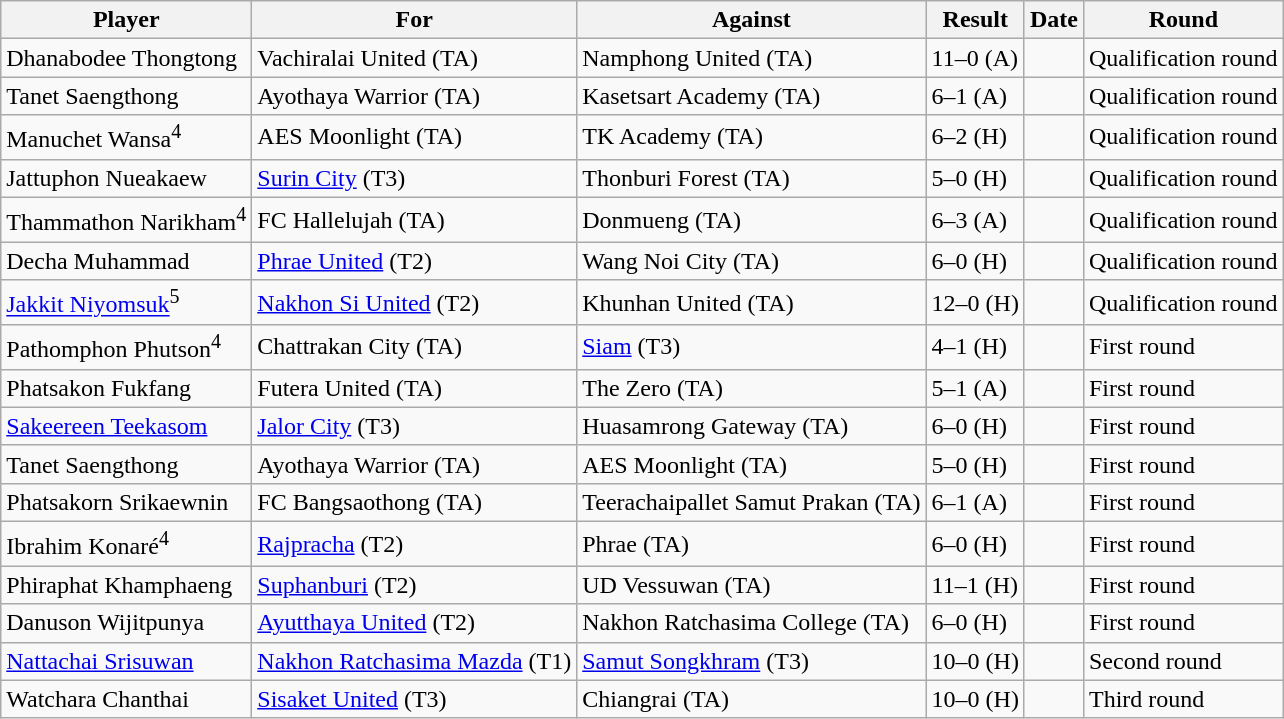<table class="wikitable sortable">
<tr>
<th>Player</th>
<th>For</th>
<th>Against</th>
<th align=center>Result</th>
<th>Date</th>
<th>Round</th>
</tr>
<tr>
<td> Dhanabodee Thongtong</td>
<td>Vachiralai United (TA)</td>
<td>Namphong United (TA)</td>
<td>11–0 (A)</td>
<td></td>
<td>Qualification round</td>
</tr>
<tr>
<td> Tanet Saengthong</td>
<td>Ayothaya Warrior (TA)</td>
<td>Kasetsart Academy (TA)</td>
<td>6–1 (A)</td>
<td></td>
<td>Qualification round</td>
</tr>
<tr>
<td> Manuchet Wansa<sup>4</sup></td>
<td>AES Moonlight (TA)</td>
<td>TK Academy (TA)</td>
<td>6–2 (H)</td>
<td></td>
<td>Qualification round</td>
</tr>
<tr>
<td> Jattuphon Nueakaew</td>
<td><a href='#'>Surin City</a> (T3)</td>
<td>Thonburi Forest (TA)</td>
<td>5–0 (H)</td>
<td></td>
<td>Qualification round</td>
</tr>
<tr>
<td> Thammathon Narikham<sup>4</sup></td>
<td>FC Hallelujah (TA)</td>
<td>Donmueng (TA)</td>
<td>6–3 (A)</td>
<td></td>
<td>Qualification round</td>
</tr>
<tr>
<td> Decha Muhammad</td>
<td><a href='#'>Phrae United</a> (T2)</td>
<td>Wang Noi City (TA)</td>
<td>6–0 (H)</td>
<td></td>
<td>Qualification round</td>
</tr>
<tr>
<td> <a href='#'>Jakkit Niyomsuk</a><sup>5</sup></td>
<td><a href='#'>Nakhon Si United</a> (T2)</td>
<td>Khunhan United (TA)</td>
<td>12–0 (H)</td>
<td></td>
<td>Qualification round</td>
</tr>
<tr>
<td> Pathomphon Phutson<sup>4</sup></td>
<td>Chattrakan City (TA)</td>
<td><a href='#'>Siam</a> (T3)</td>
<td>4–1 (H)</td>
<td></td>
<td>First round</td>
</tr>
<tr>
<td> Phatsakon Fukfang</td>
<td>Futera United (TA)</td>
<td>The Zero (TA)</td>
<td>5–1 (A)</td>
<td></td>
<td>First round</td>
</tr>
<tr>
<td> <a href='#'>Sakeereen Teekasom</a></td>
<td><a href='#'>Jalor City</a> (T3)</td>
<td>Huasamrong Gateway (TA)</td>
<td>6–0 (H)</td>
<td></td>
<td>First round</td>
</tr>
<tr>
<td> Tanet Saengthong</td>
<td>Ayothaya Warrior (TA)</td>
<td>AES Moonlight (TA)</td>
<td>5–0 (H)</td>
<td></td>
<td>First round</td>
</tr>
<tr>
<td> Phatsakorn Srikaewnin</td>
<td>FC Bangsaothong (TA)</td>
<td>Teerachaipallet Samut Prakan (TA)</td>
<td>6–1 (A)</td>
<td></td>
<td>First round</td>
</tr>
<tr>
<td> Ibrahim Konaré<sup>4</sup></td>
<td><a href='#'>Rajpracha</a> (T2)</td>
<td>Phrae (TA)</td>
<td>6–0 (H)</td>
<td></td>
<td>First round</td>
</tr>
<tr>
<td> Phiraphat Khamphaeng</td>
<td><a href='#'>Suphanburi</a> (T2)</td>
<td>UD Vessuwan (TA)</td>
<td>11–1 (H)</td>
<td></td>
<td>First round</td>
</tr>
<tr>
<td> Danuson Wijitpunya</td>
<td><a href='#'>Ayutthaya United</a> (T2)</td>
<td>Nakhon Ratchasima College (TA)</td>
<td>6–0 (H)</td>
<td></td>
<td>First round</td>
</tr>
<tr>
<td> <a href='#'>Nattachai Srisuwan</a></td>
<td><a href='#'>Nakhon Ratchasima Mazda</a> (T1)</td>
<td><a href='#'>Samut Songkhram</a> (T3)</td>
<td>10–0 (H)</td>
<td></td>
<td>Second round</td>
</tr>
<tr>
<td> Watchara Chanthai</td>
<td><a href='#'>Sisaket United</a> (T3)</td>
<td>Chiangrai (TA)</td>
<td>10–0 (H)</td>
<td></td>
<td>Third round</td>
</tr>
</table>
